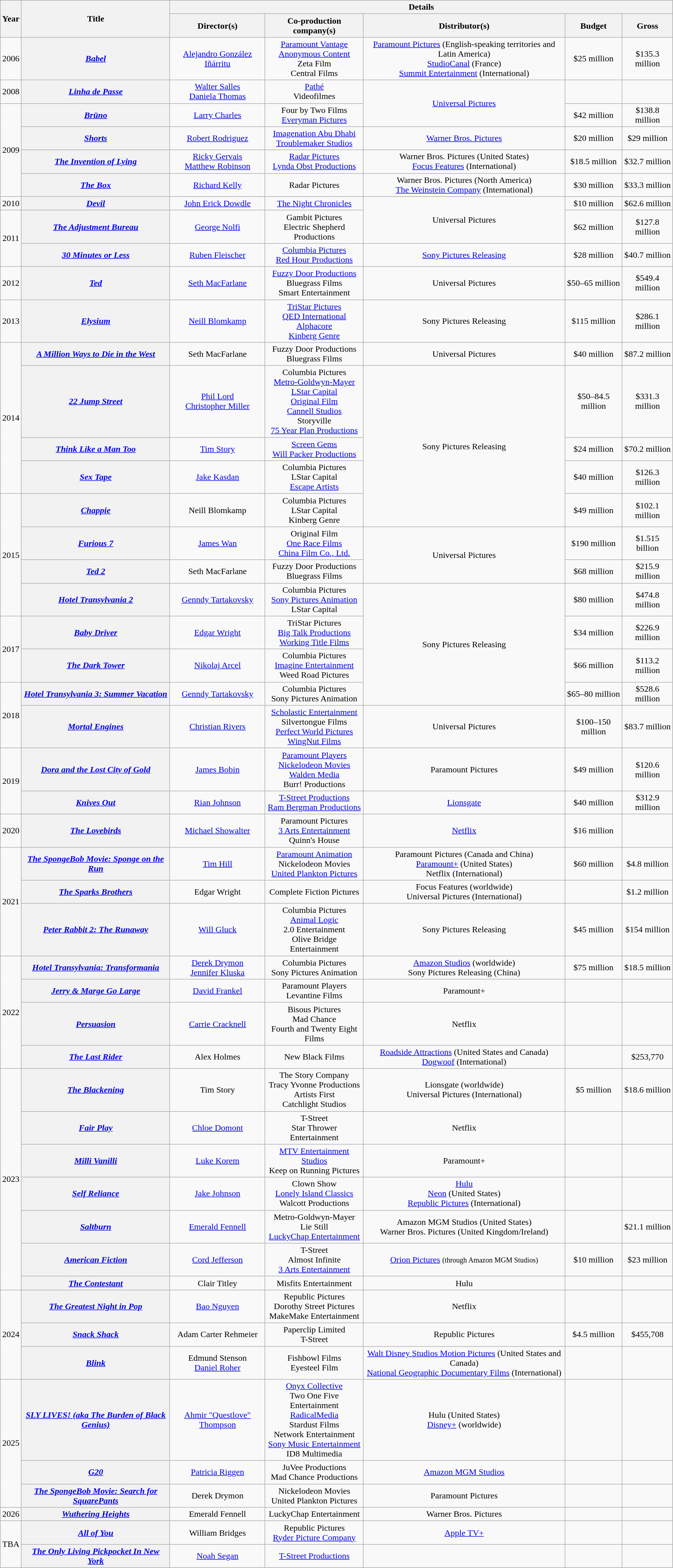<table class="wikitable sortable" style="text-align:center; width:99%;">
<tr>
<th rowspan="2">Year</th>
<th rowspan="2">Title</th>
<th colspan="5">Details</th>
</tr>
<tr>
<th>Director(s)</th>
<th>Co-production company(s)</th>
<th>Distributor(s)</th>
<th>Budget</th>
<th>Gross</th>
</tr>
<tr>
<td>2006</td>
<th><em><a href='#'>Babel</a></em></th>
<td><a href='#'>Alejandro González Iñárritu</a></td>
<td><a href='#'>Paramount Vantage</a><br><a href='#'>Anonymous Content</a><br>Zeta Film<br>Central Films</td>
<td><a href='#'>Paramount Pictures</a> (English-speaking territories and Latin America)<br><a href='#'>StudioCanal</a> (France)<br><a href='#'>Summit Entertainment</a> (International)</td>
<td>$25 million</td>
<td>$135.3 million</td>
</tr>
<tr>
<td>2008</td>
<th><em><a href='#'>Linha de Passe</a></em></th>
<td><a href='#'>Walter Salles</a><br><a href='#'>Daniela Thomas</a></td>
<td><a href='#'>Pathé</a><br>Videofilmes</td>
<td rowspan="2"><a href='#'>Universal Pictures</a></td>
<td></td>
<td></td>
</tr>
<tr>
<td rowspan="4">2009</td>
<th><em><a href='#'>Brüno</a></em></th>
<td><a href='#'>Larry Charles</a></td>
<td>Four by Two Films<br><a href='#'>Everyman Pictures</a></td>
<td>$42 million</td>
<td>$138.8 million</td>
</tr>
<tr>
<th><em><a href='#'>Shorts</a></em></th>
<td><a href='#'>Robert Rodriguez</a></td>
<td><a href='#'>Imagenation Abu Dhabi</a><br><a href='#'>Troublemaker Studios</a></td>
<td><a href='#'>Warner Bros. Pictures</a></td>
<td>$20 million</td>
<td>$29 million</td>
</tr>
<tr>
<th><em><a href='#'>The Invention of Lying</a></em></th>
<td><a href='#'>Ricky Gervais</a><br><a href='#'>Matthew Robinson</a></td>
<td><a href='#'>Radar Pictures</a><br><a href='#'>Lynda Obst Productions</a></td>
<td>Warner Bros. Pictures (United States)<br><a href='#'>Focus Features</a> (International)</td>
<td>$18.5 million</td>
<td>$32.7 million</td>
</tr>
<tr>
<th><em><a href='#'>The Box</a></em></th>
<td><a href='#'>Richard Kelly</a></td>
<td>Radar Pictures</td>
<td>Warner Bros. Pictures (North America)<br><a href='#'>The Weinstein Company</a> (International)</td>
<td>$30 million</td>
<td>$33.3 million</td>
</tr>
<tr>
<td>2010</td>
<th><em><a href='#'>Devil</a></em></th>
<td><a href='#'>John Erick Dowdle</a></td>
<td><a href='#'>The Night Chronicles</a></td>
<td rowspan="2">Universal Pictures</td>
<td>$10 million</td>
<td>$62.6 million</td>
</tr>
<tr>
<td rowspan="2">2011</td>
<th><em><a href='#'>The Adjustment Bureau</a></em></th>
<td><a href='#'>George Nolfi</a></td>
<td>Gambit Pictures<br>Electric Shepherd Productions</td>
<td>$62 million</td>
<td>$127.8 million</td>
</tr>
<tr>
<th><em><a href='#'>30 Minutes or Less</a></em></th>
<td><a href='#'>Ruben Fleischer</a></td>
<td><a href='#'>Columbia Pictures</a><br><a href='#'>Red Hour Productions</a></td>
<td><a href='#'>Sony Pictures Releasing</a></td>
<td>$28 million</td>
<td>$40.7 million</td>
</tr>
<tr>
<td>2012</td>
<th><em><a href='#'>Ted</a></em></th>
<td><a href='#'>Seth MacFarlane</a></td>
<td><a href='#'>Fuzzy Door Productions</a><br>Bluegrass Films<br>Smart Entertainment</td>
<td>Universal Pictures</td>
<td>$50–65 million</td>
<td>$549.4 million</td>
</tr>
<tr>
<td>2013</td>
<th><em><a href='#'>Elysium</a></em></th>
<td><a href='#'>Neill Blomkamp</a></td>
<td><a href='#'>TriStar Pictures</a><br><a href='#'>QED International</a><br><a href='#'>Alphacore</a><br><a href='#'>Kinberg Genre</a></td>
<td>Sony Pictures Releasing</td>
<td>$115 million</td>
<td>$286.1 million</td>
</tr>
<tr>
<td rowspan="4">2014</td>
<th><em><a href='#'>A Million Ways to Die in the West</a></em></th>
<td>Seth MacFarlane</td>
<td>Fuzzy Door Productions<br>Bluegrass Films</td>
<td>Universal Pictures</td>
<td>$40 million</td>
<td>$87.2 million</td>
</tr>
<tr>
<th><em><a href='#'>22 Jump Street</a></em></th>
<td><a href='#'>Phil Lord<br>Christopher Miller</a></td>
<td>Columbia Pictures<br><a href='#'>Metro-Goldwyn-Mayer</a><br><a href='#'>LStar Capital</a><br><a href='#'>Original Film</a><br><a href='#'>Cannell Studios</a><br>Storyville<br><a href='#'>75 Year Plan Productions</a></td>
<td rowspan="4">Sony Pictures Releasing</td>
<td>$50–84.5 million</td>
<td>$331.3 million</td>
</tr>
<tr>
<th><em><a href='#'>Think Like a Man Too</a></em></th>
<td><a href='#'>Tim Story</a></td>
<td><a href='#'>Screen Gems</a><br><a href='#'>Will Packer Productions</a></td>
<td>$24 million</td>
<td>$70.2 million</td>
</tr>
<tr>
<th><em><a href='#'>Sex Tape</a></em></th>
<td><a href='#'>Jake Kasdan</a></td>
<td>Columbia Pictures<br>LStar Capital<br><a href='#'>Escape Artists</a></td>
<td>$40 million</td>
<td>$126.3 million</td>
</tr>
<tr>
<td rowspan="4">2015</td>
<th><em><a href='#'>Chappie</a></em></th>
<td>Neill Blomkamp</td>
<td>Columbia Pictures<br>LStar Capital<br>Kinberg Genre</td>
<td>$49 million</td>
<td>$102.1 million</td>
</tr>
<tr>
<th><em><a href='#'>Furious 7</a></em></th>
<td><a href='#'>James Wan</a></td>
<td>Original Film<br><a href='#'>One Race Films</a><br><a href='#'>China Film Co., Ltd.</a></td>
<td rowspan="2">Universal Pictures</td>
<td>$190 million</td>
<td>$1.515 billion</td>
</tr>
<tr>
<th><em><a href='#'>Ted 2</a></em></th>
<td>Seth MacFarlane</td>
<td>Fuzzy Door Productions<br>Bluegrass Films</td>
<td>$68 million</td>
<td>$215.9 million</td>
</tr>
<tr>
<th><em><a href='#'>Hotel Transylvania 2</a></em></th>
<td><a href='#'>Genndy Tartakovsky</a></td>
<td>Columbia Pictures<br><a href='#'>Sony Pictures Animation</a><br>LStar Capital</td>
<td rowspan="4">Sony Pictures Releasing</td>
<td>$80 million</td>
<td>$474.8 million</td>
</tr>
<tr>
<td rowspan="2">2017</td>
<th><em><a href='#'>Baby Driver</a></em></th>
<td><a href='#'>Edgar Wright</a></td>
<td>TriStar Pictures<br><a href='#'>Big Talk Productions</a><br><a href='#'>Working Title Films</a></td>
<td>$34 million</td>
<td>$226.9 million</td>
</tr>
<tr>
<th><em><a href='#'>The Dark Tower</a></em></th>
<td><a href='#'>Nikolaj Arcel</a></td>
<td>Columbia Pictures<br><a href='#'>Imagine Entertainment</a><br>Weed Road Pictures</td>
<td>$66 million</td>
<td>$113.2 million</td>
</tr>
<tr>
<td rowspan="2">2018</td>
<th><em><a href='#'>Hotel Transylvania 3: Summer Vacation</a></em></th>
<td><a href='#'>Genndy Tartakovsky</a></td>
<td>Columbia Pictures<br>Sony Pictures Animation</td>
<td>$65–80 million</td>
<td>$528.6 million</td>
</tr>
<tr>
<th><em><a href='#'>Mortal Engines</a></em></th>
<td><a href='#'>Christian Rivers</a></td>
<td><a href='#'>Scholastic Entertainment</a><br>Silvertongue Films<br><a href='#'>Perfect World Pictures</a><br><a href='#'>WingNut Films</a></td>
<td>Universal Pictures</td>
<td>$100–150 million</td>
<td>$83.7 million</td>
</tr>
<tr>
<td rowspan="2">2019</td>
<th><em><a href='#'>Dora and the Lost City of Gold</a></em></th>
<td><a href='#'>James Bobin</a></td>
<td><a href='#'>Paramount Players</a><br><a href='#'>Nickelodeon Movies</a><br><a href='#'>Walden Media</a><br>Burr! Productions</td>
<td>Paramount Pictures</td>
<td>$49 million</td>
<td>$120.6 million</td>
</tr>
<tr>
<th><em><a href='#'>Knives Out</a></em></th>
<td><a href='#'>Rian Johnson</a></td>
<td><a href='#'>T-Street Productions</a><br><a href='#'>Ram Bergman Productions</a></td>
<td><a href='#'>Lionsgate</a></td>
<td>$40 million</td>
<td>$312.9 million</td>
</tr>
<tr>
<td>2020</td>
<th><em><a href='#'>The Lovebirds</a></em></th>
<td><a href='#'>Michael Showalter</a></td>
<td>Paramount Pictures<br><a href='#'>3 Arts Entertainment</a><br>Quinn's House</td>
<td><a href='#'>Netflix</a></td>
<td>$16 million</td>
<td></td>
</tr>
<tr>
<td rowspan="3">2021</td>
<th><em><a href='#'>The SpongeBob Movie: Sponge on the Run</a></em></th>
<td><a href='#'>Tim Hill</a></td>
<td><a href='#'>Paramount Animation</a><br>Nickelodeon Movies<br><a href='#'>United Plankton Pictures</a></td>
<td>Paramount Pictures (Canada and China)<br><a href='#'>Paramount+</a> (United States)<br>Netflix (International)</td>
<td>$60 million</td>
<td>$4.8 million</td>
</tr>
<tr>
<th><em><a href='#'>The Sparks Brothers</a></em></th>
<td>Edgar Wright</td>
<td>Complete Fiction Pictures</td>
<td>Focus Features (worldwide)<br>Universal Pictures (International)</td>
<td></td>
<td>$1.2 million</td>
</tr>
<tr>
<th><em><a href='#'>Peter Rabbit 2: The Runaway</a></em></th>
<td><a href='#'>Will Gluck</a></td>
<td>Columbia Pictures<br><a href='#'>Animal Logic</a><br>2.0 Entertainment<br>Olive Bridge Entertainment</td>
<td>Sony Pictures Releasing</td>
<td>$45 million</td>
<td>$154 million</td>
</tr>
<tr>
<td rowspan="4">2022</td>
<th><em><a href='#'>Hotel Transylvania: Transformania</a></em></th>
<td><a href='#'>Derek Drymon</a><br><a href='#'>Jennifer Kluska</a></td>
<td>Columbia Pictures<br>Sony Pictures Animation</td>
<td><a href='#'>Amazon Studios</a> (worldwide)<br>Sony Pictures Releasing (China)</td>
<td>$75 million</td>
<td>$18.5 million</td>
</tr>
<tr>
<th><em><a href='#'>Jerry & Marge Go Large</a></em></th>
<td><a href='#'>David Frankel</a></td>
<td>Paramount Players<br>Levantine Films</td>
<td>Paramount+</td>
<td></td>
<td></td>
</tr>
<tr>
<th><em><a href='#'>Persuasion</a></em></th>
<td><a href='#'>Carrie Cracknell</a></td>
<td>Bisous Pictures<br>Mad Chance<br>Fourth and Twenty Eight Films</td>
<td>Netflix</td>
<td></td>
<td></td>
</tr>
<tr>
<th><em><a href='#'>The Last Rider</a></em></th>
<td>Alex Holmes</td>
<td>New Black Films</td>
<td><a href='#'>Roadside Attractions</a> (United States and Canada)<br><a href='#'>Dogwoof</a> (International)</td>
<td></td>
<td>$253,770</td>
</tr>
<tr>
<td rowspan="7">2023</td>
<th><em><a href='#'>The Blackening</a></em></th>
<td>Tim Story</td>
<td>The Story Company<br>Tracy Yvonne Productions<br>Artists First<br>Catchlight Studios</td>
<td>Lionsgate (worldwide)<br>Universal Pictures (International)</td>
<td>$5 million</td>
<td>$18.6 million</td>
</tr>
<tr>
<th><em><a href='#'>Fair Play</a></em></th>
<td><a href='#'>Chloe Domont</a></td>
<td>T-Street<br>Star Thrower Entertainment</td>
<td>Netflix</td>
<td></td>
<td></td>
</tr>
<tr>
<th><em><a href='#'>Milli Vanilli</a></em></th>
<td><a href='#'>Luke Korem</a></td>
<td><a href='#'>MTV Entertainment Studios</a><br>Keep on Running Pictures</td>
<td>Paramount+</td>
<td></td>
<td></td>
</tr>
<tr>
<th><em><a href='#'>Self Reliance</a></em></th>
<td><a href='#'>Jake Johnson</a></td>
<td>Clown Show<br><a href='#'>Lonely Island Classics</a><br>Walcott Productions</td>
<td><a href='#'>Hulu</a><br><a href='#'>Neon</a> (United States)<br><a href='#'>Republic Pictures</a> (International)</td>
<td></td>
<td></td>
</tr>
<tr>
<th><em><a href='#'>Saltburn</a></em></th>
<td><a href='#'>Emerald Fennell</a></td>
<td>Metro-Goldwyn-Mayer<br>Lie Still<br><a href='#'>LuckyChap Entertainment</a></td>
<td>Amazon MGM Studios (United States)<br>Warner Bros. Pictures (United Kingdom/Ireland)</td>
<td></td>
<td>$21.1 million</td>
</tr>
<tr>
<th><em><a href='#'>American Fiction</a></em></th>
<td><a href='#'>Cord Jefferson</a></td>
<td>T-Street<br>Almost Infinite<br><a href='#'>3 Arts Entertainment</a></td>
<td><a href='#'>Orion Pictures</a> <small>(through Amazon MGM Studios)</small></td>
<td>$10 million</td>
<td>$23 million</td>
</tr>
<tr>
<th><em><a href='#'>The Contestant</a></em></th>
<td>Clair Titley</td>
<td>Misfits Entertainment</td>
<td>Hulu</td>
<td></td>
<td></td>
</tr>
<tr>
<td rowspan="3">2024</td>
<th><em><a href='#'>The Greatest Night in Pop</a></em></th>
<td><a href='#'>Bao Nguyen</a></td>
<td>Republic Pictures<br>Dorothy Street Pictures<br>MakeMake Entertainment</td>
<td>Netflix</td>
<td></td>
<td></td>
</tr>
<tr>
<th><em><a href='#'>Snack Shack</a></em></th>
<td>Adam Carter Rehmeier</td>
<td>Paperclip Limited<br>T-Street</td>
<td>Republic Pictures</td>
<td>$4.5 million</td>
<td>$455,708</td>
</tr>
<tr>
<th><em><a href='#'>Blink</a></em></th>
<td>Edmund Stenson<br><a href='#'>Daniel Roher</a></td>
<td>Fishbowl Films<br>Eyesteel Film</td>
<td><a href='#'>Walt Disney Studios Motion Pictures</a> (United States and Canada)<br><a href='#'>National Geographic Documentary Films</a> (International)</td>
<td></td>
<td></td>
</tr>
<tr>
<td rowspan="3">2025</td>
<th><em><a href='#'>SLY LIVES! (aka The Burden of Black Genius)</a></em></th>
<td><a href='#'>Ahmir "Questlove" Thompson</a></td>
<td><a href='#'>Onyx Collective</a><br>Two One Five Entertainment<br><a href='#'>RadicalMedia</a><br>Stardust Films<br>Network Entertainment<br><a href='#'>Sony Music Entertainment</a><br>ID8 Multimedia</td>
<td>Hulu (United States)<br><a href='#'>Disney+</a> (worldwide)</td>
<td></td>
<td></td>
</tr>
<tr>
<th><em><a href='#'>G20</a></em></th>
<td><a href='#'>Patricia Riggen</a></td>
<td>JuVee Productions<br>Mad Chance Productions</td>
<td><a href='#'>Amazon MGM Studios</a></td>
<td></td>
<td></td>
</tr>
<tr>
<th><em><a href='#'>The SpongeBob Movie: Search for SquarePants</a></em></th>
<td>Derek Drymon</td>
<td>Nickelodeon Movies<br>United Plankton Pictures</td>
<td>Paramount Pictures</td>
<td></td>
<td></td>
</tr>
<tr>
<td>2026</td>
<th><em><a href='#'>Wuthering Heights</a></em></th>
<td>Emerald Fennell</td>
<td>LuckyChap Entertainment</td>
<td>Warner Bros. Pictures</td>
<td></td>
<td></td>
</tr>
<tr>
<td rowspan="2">TBA</td>
<th><em><a href='#'>All of You</a></em></th>
<td>William Bridges</td>
<td>Republic Pictures<br><a href='#'>Ryder Picture Company</a></td>
<td><a href='#'>Apple TV+</a></td>
<td></td>
<td></td>
</tr>
<tr>
<th><em><a href='#'>The Only Living Pickpocket In New York</a></em></th>
<td><a href='#'>Noah Segan</a></td>
<td><a href='#'>T-Street Productions</a></td>
<td></td>
<td></td>
<td></td>
</tr>
</table>
